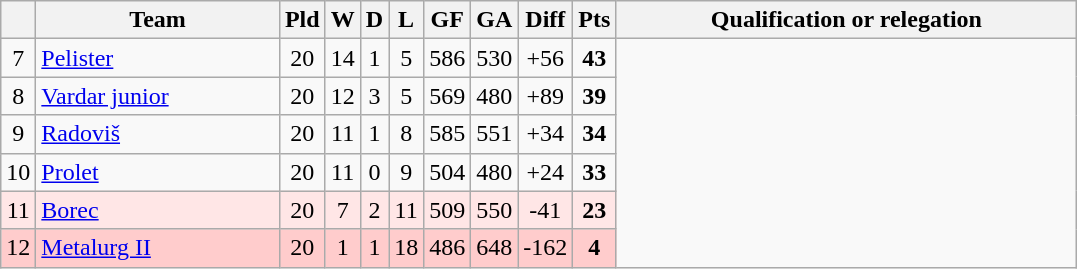<table class="wikitable sortable" style="text-align:center">
<tr>
<th></th>
<th width="155">Team</th>
<th>Pld</th>
<th>W</th>
<th>D</th>
<th>L</th>
<th>GF</th>
<th>GA</th>
<th>Diff</th>
<th>Pts</th>
<th width="300">Qualification or relegation</th>
</tr>
<tr>
<td>7</td>
<td align=left><a href='#'>Pelister</a></td>
<td>20</td>
<td>14</td>
<td>1</td>
<td>5</td>
<td>586</td>
<td>530</td>
<td>+56</td>
<td><strong>43</strong></td>
</tr>
<tr>
<td>8</td>
<td align=left><a href='#'>Vardar junior</a></td>
<td>20</td>
<td>12</td>
<td>3</td>
<td>5</td>
<td>569</td>
<td>480</td>
<td>+89</td>
<td><strong>39</strong></td>
</tr>
<tr>
<td>9</td>
<td align=left><a href='#'>Radoviš</a></td>
<td>20</td>
<td>11</td>
<td>1</td>
<td>8</td>
<td>585</td>
<td>551</td>
<td>+34</td>
<td><strong>34</strong></td>
</tr>
<tr>
<td>10</td>
<td align=left><a href='#'>Prolet</a></td>
<td>20</td>
<td>11</td>
<td>0</td>
<td>9</td>
<td>504</td>
<td>480</td>
<td>+24</td>
<td><strong>33</strong></td>
</tr>
<tr style="background: #FFE6E6;">
<td>11</td>
<td align=left><a href='#'>Borec</a></td>
<td>20</td>
<td>7</td>
<td>2</td>
<td>11</td>
<td>509</td>
<td>550</td>
<td>-41</td>
<td><strong>23</strong></td>
</tr>
<tr style="background: #FFCCCC;">
<td>12</td>
<td align=left><a href='#'>Metalurg II</a></td>
<td>20</td>
<td>1</td>
<td>1</td>
<td>18</td>
<td>486</td>
<td>648</td>
<td>-162</td>
<td><strong>4</strong></td>
</tr>
</table>
